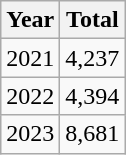<table class="wikitable">
<tr>
<th>Year</th>
<th>Total</th>
</tr>
<tr>
<td>2021</td>
<td>4,237</td>
</tr>
<tr>
<td>2022</td>
<td>4,394</td>
</tr>
<tr>
<td>2023</td>
<td>8,681</td>
</tr>
</table>
